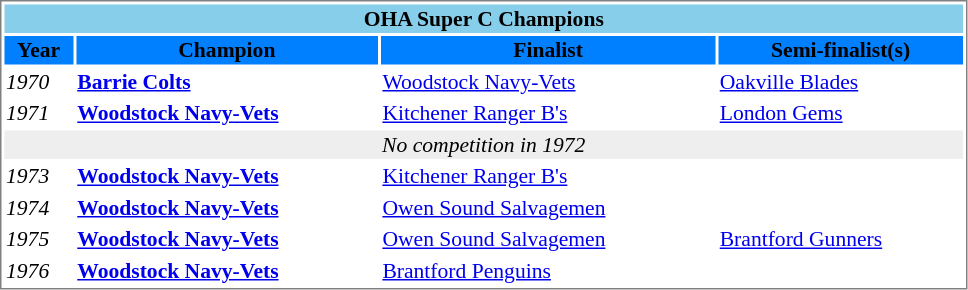<table cellpadding="0">
<tr align="left" style="vertical-align: top">
<td></td>
<td><br><table cellpadding="1" width="645px" style="font-size: 90%; border: 1px solid gray;">
<tr align="center" bgcolor="#87CEEB">
<td colspan="11"><strong>OHA Super C Champions</strong></td>
</tr>
<tr bgcolor="#007FFF">
<th style= width="33">Year</th>
<th style=>Champion</th>
<th style=>Finalist</th>
<th style=>Semi-finalist(s)</th>
</tr>
<tr>
<td><em>1970</em></td>
<td><strong><a href='#'>Barrie Colts</a></strong></td>
<td><a href='#'>Woodstock Navy-Vets</a></td>
<td><a href='#'>Oakville Blades</a></td>
</tr>
<tr>
<td><em>1971</em></td>
<td><strong><a href='#'>Woodstock Navy-Vets</a></strong></td>
<td><a href='#'>Kitchener Ranger B's</a></td>
<td><a href='#'>London Gems</a></td>
</tr>
<tr align="center" bgcolor="#eeeeee">
<td colspan="4"><em>No competition in 1972</em></td>
</tr>
<tr>
<td><em>1973</em></td>
<td><strong><a href='#'>Woodstock Navy-Vets</a></strong></td>
<td><a href='#'>Kitchener Ranger B's</a></td>
<td></td>
</tr>
<tr>
<td><em>1974</em></td>
<td><strong><a href='#'>Woodstock Navy-Vets</a></strong></td>
<td><a href='#'>Owen Sound Salvagemen</a></td>
<td></td>
</tr>
<tr>
<td><em>1975</em></td>
<td><strong><a href='#'>Woodstock Navy-Vets</a></strong></td>
<td><a href='#'>Owen Sound Salvagemen</a></td>
<td><a href='#'>Brantford Gunners</a></td>
</tr>
<tr>
<td><em>1976</em></td>
<td><strong><a href='#'>Woodstock Navy-Vets</a></strong></td>
<td><a href='#'>Brantford Penguins</a></td>
<td></td>
</tr>
</table>
</td>
</tr>
</table>
